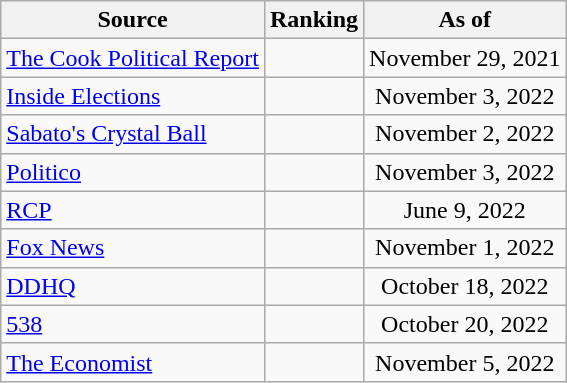<table class="wikitable" style="text-align:center">
<tr>
<th>Source</th>
<th>Ranking</th>
<th>As of</th>
</tr>
<tr>
<td align=left><a href='#'>The Cook Political Report</a></td>
<td></td>
<td>November 29, 2021</td>
</tr>
<tr>
<td align=left><a href='#'>Inside Elections</a></td>
<td></td>
<td>November 3, 2022</td>
</tr>
<tr>
<td align=left><a href='#'>Sabato's Crystal Ball</a></td>
<td></td>
<td>November 2, 2022</td>
</tr>
<tr>
<td align="left"><a href='#'>Politico</a></td>
<td></td>
<td>November 3, 2022</td>
</tr>
<tr>
<td align="left"><a href='#'>RCP</a></td>
<td></td>
<td>June 9, 2022</td>
</tr>
<tr>
<td align=left><a href='#'>Fox News</a></td>
<td></td>
<td>November 1, 2022</td>
</tr>
<tr>
<td align="left"><a href='#'>DDHQ</a></td>
<td></td>
<td>October 18, 2022</td>
</tr>
<tr>
<td align="left"><a href='#'>538</a></td>
<td></td>
<td>October 20, 2022</td>
</tr>
<tr>
<td align="left"><a href='#'>The Economist</a></td>
<td></td>
<td>November 5, 2022</td>
</tr>
</table>
